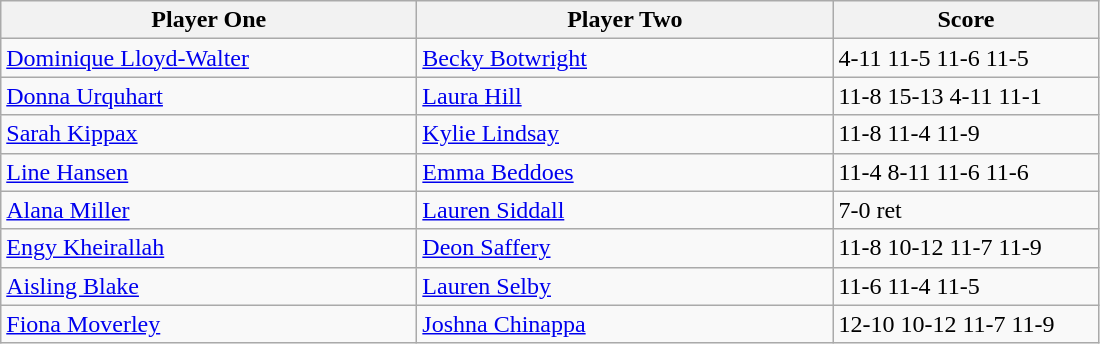<table class="wikitable">
<tr>
<th width=270>Player One</th>
<th width=270>Player Two</th>
<th width=170>Score</th>
</tr>
<tr>
<td> <a href='#'>Dominique Lloyd-Walter</a></td>
<td> <a href='#'>Becky Botwright</a></td>
<td>4-11 11-5 11-6 11-5</td>
</tr>
<tr>
<td> <a href='#'>Donna Urquhart</a></td>
<td> <a href='#'>Laura Hill</a></td>
<td>11-8 15-13 4-11 11-1</td>
</tr>
<tr>
<td> <a href='#'>Sarah Kippax</a></td>
<td> <a href='#'>Kylie Lindsay</a></td>
<td>11-8 11-4 11-9</td>
</tr>
<tr>
<td> <a href='#'>Line Hansen</a></td>
<td> <a href='#'>Emma Beddoes</a></td>
<td>11-4 8-11 11-6 11-6</td>
</tr>
<tr>
<td> <a href='#'>Alana Miller</a></td>
<td> <a href='#'>Lauren Siddall</a></td>
<td>7-0 ret</td>
</tr>
<tr>
<td> <a href='#'>Engy Kheirallah</a></td>
<td> <a href='#'>Deon Saffery</a></td>
<td>11-8 10-12 11-7 11-9</td>
</tr>
<tr>
<td> <a href='#'>Aisling Blake</a></td>
<td> <a href='#'>Lauren Selby</a></td>
<td>11-6 11-4 11-5</td>
</tr>
<tr>
<td> <a href='#'>Fiona Moverley</a></td>
<td> <a href='#'>Joshna Chinappa</a></td>
<td>12-10 10-12 11-7 11-9</td>
</tr>
</table>
